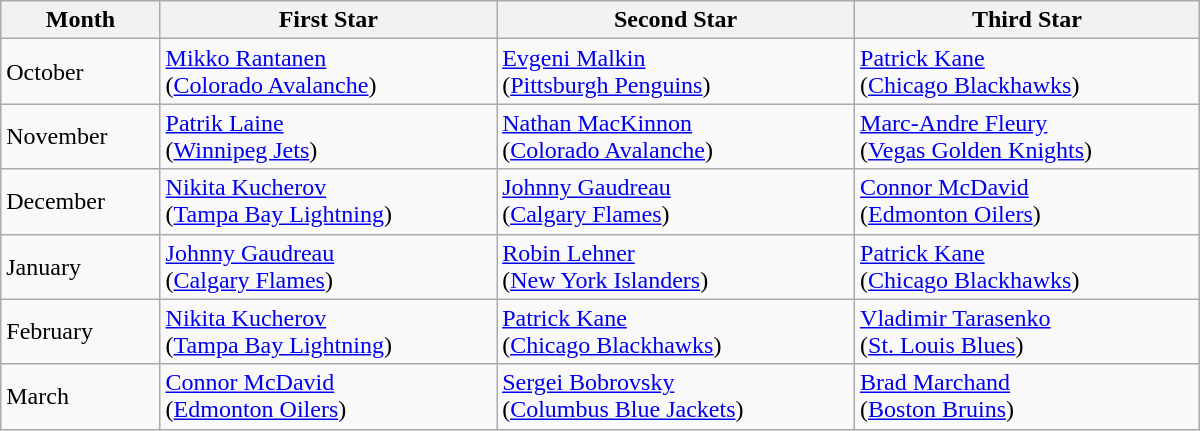<table class="wikitable" style="width: 50em;">
<tr style="text-align:center;">
<th>Month</th>
<th>First Star</th>
<th>Second Star</th>
<th>Third Star</th>
</tr>
<tr>
<td>October</td>
<td><a href='#'>Mikko Rantanen</a><br>(<a href='#'>Colorado Avalanche</a>)</td>
<td><a href='#'>Evgeni Malkin</a><br>(<a href='#'>Pittsburgh Penguins</a>)</td>
<td><a href='#'>Patrick Kane</a><br>(<a href='#'>Chicago Blackhawks</a>)</td>
</tr>
<tr>
<td>November</td>
<td><a href='#'>Patrik Laine</a><br>(<a href='#'>Winnipeg Jets</a>)</td>
<td><a href='#'>Nathan MacKinnon</a><br>(<a href='#'>Colorado Avalanche</a>)</td>
<td><a href='#'>Marc-Andre Fleury</a><br>(<a href='#'>Vegas Golden Knights</a>)</td>
</tr>
<tr>
<td>December</td>
<td><a href='#'>Nikita Kucherov</a><br>(<a href='#'>Tampa Bay Lightning</a>)</td>
<td><a href='#'>Johnny Gaudreau</a><br>(<a href='#'>Calgary Flames</a>)</td>
<td><a href='#'>Connor McDavid</a><br>(<a href='#'>Edmonton Oilers</a>)</td>
</tr>
<tr>
<td>January</td>
<td><a href='#'>Johnny Gaudreau</a><br>(<a href='#'>Calgary Flames</a>)</td>
<td><a href='#'>Robin Lehner</a><br>(<a href='#'>New York Islanders</a>)</td>
<td><a href='#'>Patrick Kane</a><br>(<a href='#'>Chicago Blackhawks</a>)</td>
</tr>
<tr>
<td>February</td>
<td><a href='#'>Nikita Kucherov</a><br>(<a href='#'>Tampa Bay Lightning</a>)</td>
<td><a href='#'>Patrick Kane</a><br>(<a href='#'>Chicago Blackhawks</a>)</td>
<td><a href='#'>Vladimir Tarasenko</a><br>(<a href='#'>St. Louis Blues</a>)</td>
</tr>
<tr>
<td>March</td>
<td><a href='#'>Connor McDavid</a><br>(<a href='#'>Edmonton Oilers</a>)</td>
<td><a href='#'>Sergei Bobrovsky</a><br>(<a href='#'>Columbus Blue Jackets</a>)</td>
<td><a href='#'>Brad Marchand</a><br>(<a href='#'>Boston Bruins</a>)</td>
</tr>
</table>
